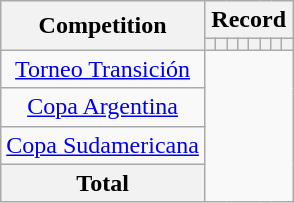<table class="wikitable" style="text-align: center">
<tr>
<th rowspan=2>Competition</th>
<th colspan=8>Record</th>
</tr>
<tr>
<th></th>
<th></th>
<th></th>
<th></th>
<th></th>
<th></th>
<th></th>
<th></th>
</tr>
<tr>
<td><a href='#'>Torneo Transición</a><br></td>
</tr>
<tr>
<td><a href='#'>Copa Argentina</a><br></td>
</tr>
<tr>
<td><a href='#'>Copa Sudamericana</a><br></td>
</tr>
<tr>
<th>Total<br></th>
</tr>
</table>
